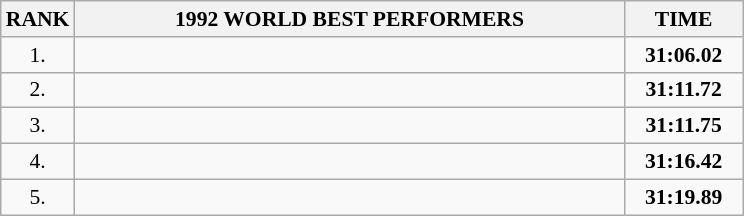<table class="wikitable" style="border-collapse: collapse; font-size: 90%;">
<tr>
<th>RANK</th>
<th align="center" style="width: 25em">1992 WORLD BEST PERFORMERS</th>
<th align="center" style="width: 5em">TIME</th>
</tr>
<tr>
<td align="center">1.</td>
<td></td>
<td align="center"><strong>31:06.02</strong></td>
</tr>
<tr>
<td align="center">2.</td>
<td></td>
<td align="center"><strong>31:11.72</strong></td>
</tr>
<tr>
<td align="center">3.</td>
<td></td>
<td align="center"><strong>31:11.75</strong></td>
</tr>
<tr>
<td align="center">4.</td>
<td></td>
<td align="center"><strong>31:16.42</strong></td>
</tr>
<tr>
<td align="center">5.</td>
<td></td>
<td align="center"><strong>31:19.89</strong></td>
</tr>
</table>
